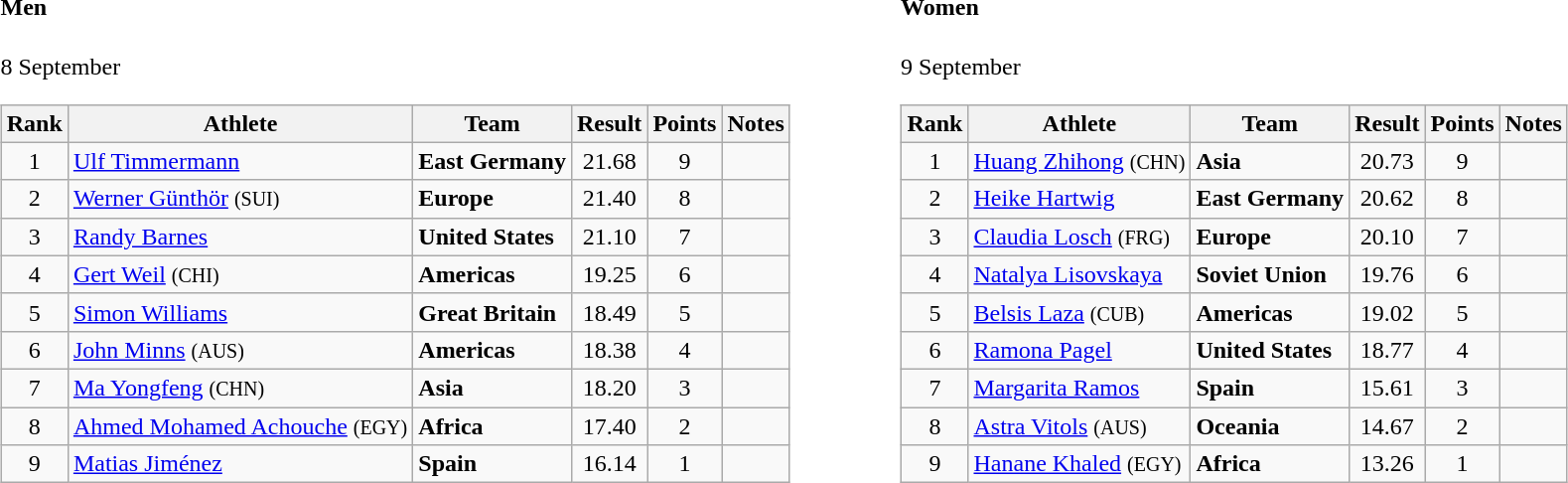<table>
<tr>
<td valign="top"><br><h4>Men</h4>8 September<table class="wikitable" style="text-align:center">
<tr>
<th>Rank</th>
<th>Athlete</th>
<th>Team</th>
<th>Result</th>
<th>Points</th>
<th>Notes</th>
</tr>
<tr>
<td>1</td>
<td align="left"><a href='#'>Ulf Timmermann</a></td>
<td align=left><strong>East Germany</strong></td>
<td>21.68</td>
<td>9</td>
<td></td>
</tr>
<tr>
<td>2</td>
<td align="left"><a href='#'>Werner Günthör</a> <small>(SUI)</small></td>
<td align=left><strong>Europe</strong></td>
<td>21.40</td>
<td>8</td>
<td></td>
</tr>
<tr>
<td>3</td>
<td align="left"><a href='#'>Randy Barnes</a></td>
<td align=left><strong>United States</strong></td>
<td>21.10</td>
<td>7</td>
<td></td>
</tr>
<tr>
<td>4</td>
<td align="left"><a href='#'>Gert Weil</a> <small>(CHI)</small></td>
<td align=left><strong>Americas</strong></td>
<td>19.25</td>
<td>6</td>
<td></td>
</tr>
<tr>
<td>5</td>
<td align="left"><a href='#'>Simon Williams</a></td>
<td align=left><strong>Great Britain</strong></td>
<td>18.49</td>
<td>5</td>
<td></td>
</tr>
<tr>
<td>6</td>
<td align="left"><a href='#'>John Minns</a> <small>(AUS)</small></td>
<td align=left><strong>Americas</strong></td>
<td>18.38</td>
<td>4</td>
<td></td>
</tr>
<tr>
<td>7</td>
<td align="left"><a href='#'>Ma Yongfeng</a> <small>(CHN)</small></td>
<td align=left><strong>Asia</strong></td>
<td>18.20</td>
<td>3</td>
<td></td>
</tr>
<tr>
<td>8</td>
<td align="left"><a href='#'>Ahmed Mohamed Achouche</a> <small>(EGY)</small></td>
<td align=left><strong>Africa</strong></td>
<td>17.40</td>
<td>2</td>
<td></td>
</tr>
<tr>
<td>9</td>
<td align="left"><a href='#'>Matias Jiménez</a></td>
<td align=left><strong>Spain</strong></td>
<td>16.14</td>
<td>1</td>
<td></td>
</tr>
</table>
</td>
<td width="50"> </td>
<td valign="top"><br><h4>Women</h4>9 September<table class="wikitable" style="text-align:center">
<tr>
<th>Rank</th>
<th>Athlete</th>
<th>Team</th>
<th>Result</th>
<th>Points</th>
<th>Notes</th>
</tr>
<tr>
<td>1</td>
<td align="left"><a href='#'>Huang Zhihong</a> <small>(CHN)</small></td>
<td align=left><strong>Asia</strong></td>
<td>20.73</td>
<td>9</td>
<td></td>
</tr>
<tr>
<td>2</td>
<td align="left"><a href='#'>Heike Hartwig</a></td>
<td align=left><strong>East Germany</strong></td>
<td>20.62</td>
<td>8</td>
<td></td>
</tr>
<tr>
<td>3</td>
<td align="left"><a href='#'>Claudia Losch</a> <small>(FRG)</small></td>
<td align=left><strong>Europe</strong></td>
<td>20.10</td>
<td>7</td>
<td></td>
</tr>
<tr>
<td>4</td>
<td align="left"><a href='#'>Natalya Lisovskaya</a></td>
<td align=left><strong>Soviet Union</strong></td>
<td>19.76</td>
<td>6</td>
<td></td>
</tr>
<tr>
<td>5</td>
<td align="left"><a href='#'>Belsis Laza</a> <small>(CUB)</small></td>
<td align=left><strong>Americas</strong></td>
<td>19.02</td>
<td>5</td>
<td></td>
</tr>
<tr>
<td>6</td>
<td align="left"><a href='#'>Ramona Pagel</a></td>
<td align=left><strong>United States</strong></td>
<td>18.77</td>
<td>4</td>
<td></td>
</tr>
<tr>
<td>7</td>
<td align="left"><a href='#'>Margarita Ramos</a></td>
<td align=left><strong>Spain</strong></td>
<td>15.61</td>
<td>3</td>
<td></td>
</tr>
<tr>
<td>8</td>
<td align="left"><a href='#'>Astra Vitols</a> <small>(AUS)</small></td>
<td align=left><strong>Oceania</strong></td>
<td>14.67</td>
<td>2</td>
<td></td>
</tr>
<tr>
<td>9</td>
<td align="left"><a href='#'>Hanane Khaled</a> <small>(EGY)</small></td>
<td align=left><strong>Africa</strong></td>
<td>13.26</td>
<td>1</td>
<td></td>
</tr>
</table>
</td>
</tr>
</table>
